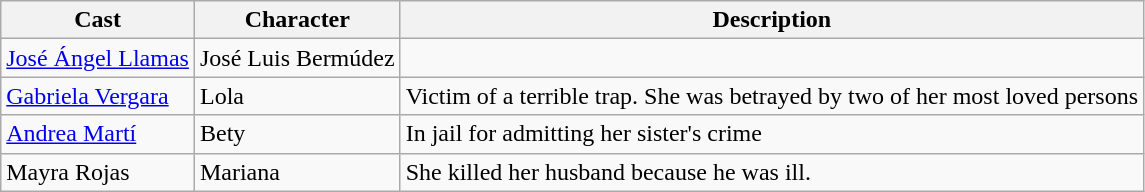<table class="wikitable">
<tr>
<th>Cast</th>
<th>Character</th>
<th>Description</th>
</tr>
<tr>
<td><a href='#'>José Ángel Llamas</a></td>
<td>José Luis Bermúdez</td>
<td></td>
</tr>
<tr>
<td><a href='#'>Gabriela Vergara</a></td>
<td>Lola</td>
<td>Victim of a terrible trap. She was betrayed by two of her most loved persons</td>
</tr>
<tr>
<td><a href='#'>Andrea Martí</a></td>
<td>Bety</td>
<td>In jail for admitting her sister's crime</td>
</tr>
<tr>
<td>Mayra Rojas</td>
<td>Mariana</td>
<td>She killed her husband because he was ill.</td>
</tr>
</table>
